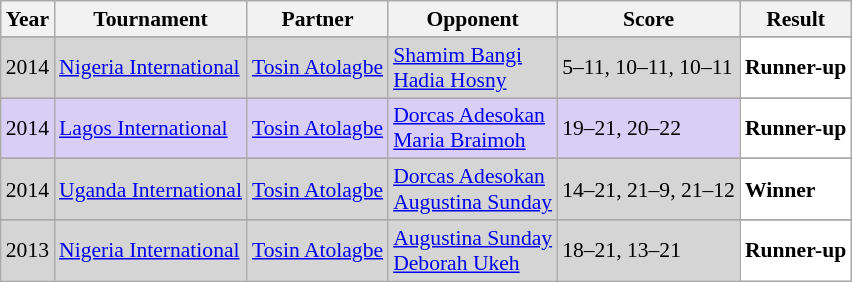<table class="sortable wikitable" style="font-size: 90%;">
<tr>
<th>Year</th>
<th>Tournament</th>
<th>Partner</th>
<th>Opponent</th>
<th>Score</th>
<th>Result</th>
</tr>
<tr>
</tr>
<tr style="background:#D5D5D5">
<td align="center">2014</td>
<td align="left"><a href='#'>Nigeria International</a></td>
<td align="left"> <a href='#'>Tosin Atolagbe</a></td>
<td align="left"> <a href='#'>Shamim Bangi</a><br> <a href='#'>Hadia Hosny</a></td>
<td align="left">5–11, 10–11, 10–11</td>
<td style="text-align:left; background:white"> <strong>Runner-up</strong></td>
</tr>
<tr>
</tr>
<tr style="background:#D8CEF6">
<td align="center">2014</td>
<td align="left"><a href='#'>Lagos International</a></td>
<td align="left"> <a href='#'>Tosin Atolagbe</a></td>
<td align="left"> <a href='#'>Dorcas Adesokan</a><br> <a href='#'>Maria Braimoh</a></td>
<td align="left">19–21, 20–22</td>
<td style="text-align:left; background:white"> <strong>Runner-up</strong></td>
</tr>
<tr>
</tr>
<tr style="background:#D5D5D5">
<td align="center">2014</td>
<td align="left"><a href='#'>Uganda International</a></td>
<td align="left"> <a href='#'>Tosin Atolagbe</a></td>
<td align="left"> <a href='#'>Dorcas Adesokan</a><br> <a href='#'>Augustina Sunday</a></td>
<td align="left">14–21, 21–9, 21–12</td>
<td style="text-align:left; background:white"> <strong>Winner</strong></td>
</tr>
<tr>
</tr>
<tr style="background:#D5D5D5">
<td align="center">2013</td>
<td align="left"><a href='#'>Nigeria International</a></td>
<td align="left"> <a href='#'>Tosin Atolagbe</a></td>
<td align="left"> <a href='#'>Augustina Sunday</a><br> <a href='#'>Deborah Ukeh</a></td>
<td align="left">18–21, 13–21</td>
<td style="text-align:left; background:white"> <strong>Runner-up</strong></td>
</tr>
</table>
